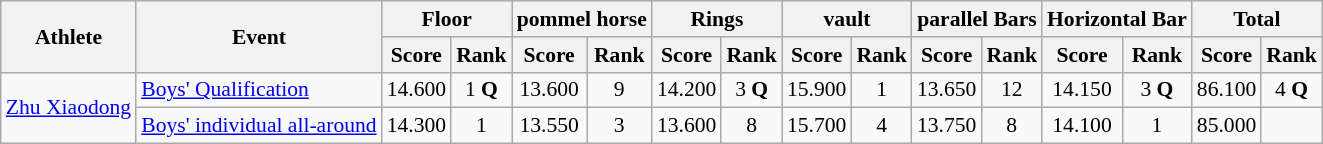<table class="wikitable" border="1" style="font-size:90%">
<tr>
<th rowspan=2>Athlete</th>
<th rowspan=2>Event</th>
<th colspan=2>Floor</th>
<th colspan=2>pommel horse</th>
<th colspan=2>Rings</th>
<th colspan=2>vault</th>
<th colspan=2>parallel Bars</th>
<th colspan=2>Horizontal Bar</th>
<th colspan=2>Total</th>
</tr>
<tr>
<th>Score</th>
<th>Rank</th>
<th>Score</th>
<th>Rank</th>
<th>Score</th>
<th>Rank</th>
<th>Score</th>
<th>Rank</th>
<th>Score</th>
<th>Rank</th>
<th>Score</th>
<th>Rank</th>
<th>Score</th>
<th>Rank</th>
</tr>
<tr>
<td rowspan=2><a href='#'>Zhu Xiaodong</a></td>
<td><a href='#'>Boys' Qualification</a></td>
<td align=center>14.600</td>
<td align=center>1 <strong>Q</strong></td>
<td align=center>13.600</td>
<td align=center>9</td>
<td align=center>14.200</td>
<td align=center>3 <strong>Q</strong></td>
<td align=center>15.900</td>
<td align=center>1</td>
<td align=center>13.650</td>
<td align=center>12</td>
<td align=center>14.150</td>
<td align=center>3 <strong>Q</strong></td>
<td align=center>86.100</td>
<td align=center>4 <strong>Q</strong></td>
</tr>
<tr>
<td><a href='#'>Boys' individual all-around</a></td>
<td align=center>14.300</td>
<td align=center>1</td>
<td align=center>13.550</td>
<td align=center>3</td>
<td align=center>13.600</td>
<td align=center>8</td>
<td align=center>15.700</td>
<td align=center>4</td>
<td align=center>13.750</td>
<td align=center>8</td>
<td align=center>14.100</td>
<td align=center>1</td>
<td align=center>85.000</td>
<td align=center></td>
</tr>
</table>
